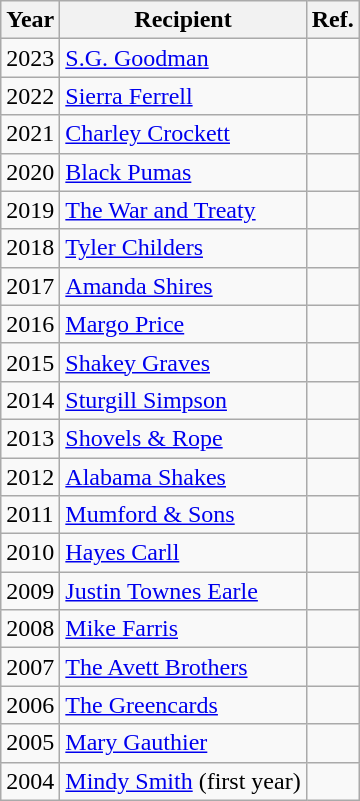<table class="wikitable">
<tr>
<th>Year</th>
<th>Recipient</th>
<th>Ref.</th>
</tr>
<tr>
<td>2023</td>
<td><a href='#'>S.G. Goodman</a></td>
<td></td>
</tr>
<tr>
<td>2022</td>
<td><a href='#'>Sierra Ferrell</a></td>
<td></td>
</tr>
<tr>
<td>2021</td>
<td><a href='#'>Charley Crockett</a></td>
<td></td>
</tr>
<tr>
<td>2020</td>
<td><a href='#'>Black Pumas</a></td>
<td></td>
</tr>
<tr>
<td>2019</td>
<td><a href='#'>The War and Treaty</a></td>
<td></td>
</tr>
<tr>
<td>2018</td>
<td><a href='#'>Tyler Childers</a></td>
<td></td>
</tr>
<tr>
<td>2017</td>
<td><a href='#'>Amanda Shires</a></td>
<td></td>
</tr>
<tr>
<td>2016</td>
<td><a href='#'>Margo Price</a></td>
<td></td>
</tr>
<tr>
<td>2015</td>
<td><a href='#'>Shakey Graves</a></td>
<td></td>
</tr>
<tr>
<td>2014</td>
<td><a href='#'>Sturgill Simpson</a></td>
<td></td>
</tr>
<tr>
<td>2013</td>
<td><a href='#'>Shovels & Rope</a></td>
<td></td>
</tr>
<tr>
<td>2012</td>
<td><a href='#'>Alabama Shakes</a></td>
<td></td>
</tr>
<tr>
<td>2011</td>
<td><a href='#'>Mumford & Sons</a></td>
<td></td>
</tr>
<tr>
<td>2010</td>
<td><a href='#'>Hayes Carll</a></td>
<td></td>
</tr>
<tr>
<td>2009</td>
<td><a href='#'>Justin Townes Earle</a></td>
<td></td>
</tr>
<tr>
<td>2008</td>
<td><a href='#'>Mike Farris</a></td>
<td></td>
</tr>
<tr>
<td>2007</td>
<td><a href='#'>The Avett Brothers</a></td>
<td></td>
</tr>
<tr>
<td>2006</td>
<td><a href='#'>The Greencards</a></td>
<td></td>
</tr>
<tr>
<td>2005</td>
<td><a href='#'>Mary Gauthier</a></td>
<td></td>
</tr>
<tr>
<td>2004</td>
<td><a href='#'>Mindy Smith</a> (first year)</td>
<td></td>
</tr>
</table>
